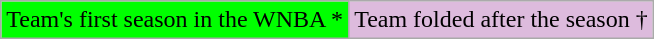<table class="wikitable">
<tr>
<td style="background-color: #0F0;">Team's first season in the WNBA *</td>
<td style="background-color: #DBD;">Team folded after the season †</td>
</tr>
</table>
